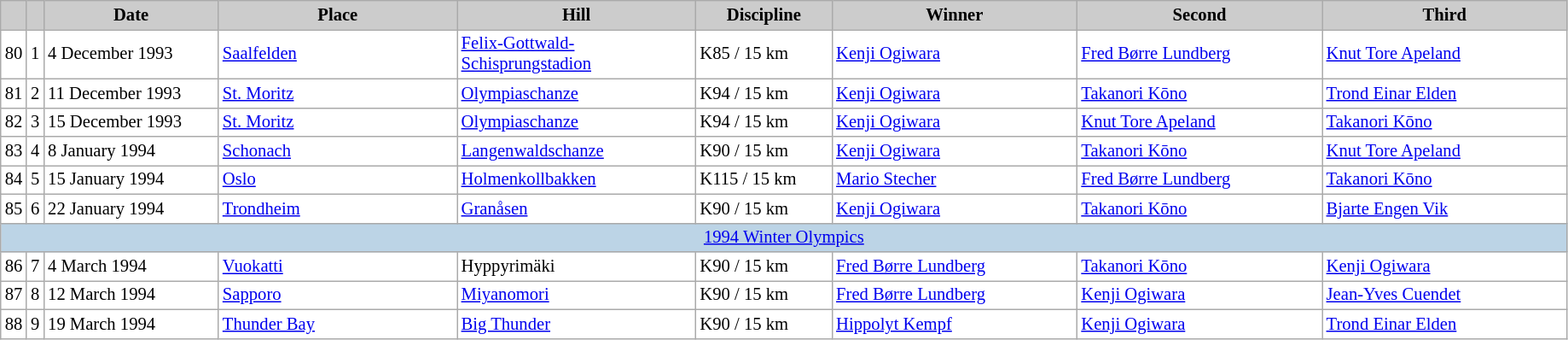<table class="wikitable plainrowheaders" style="background:#fff; font-size:86%; line-height:16px; border:grey solid 1px; border-collapse:collapse;">
<tr style="background:#ccc; text-align:center;">
<th scope="col" style="background:#ccc; width=20 px;"></th>
<th scope="col" style="background:#ccc; width=30 px;"></th>
<th scope="col" style="background:#ccc; width:130px;">Date</th>
<th scope="col" style="background:#ccc; width:180px;">Place</th>
<th scope="col" style="background:#ccc; width:180px;">Hill</th>
<th scope="col" style="background:#ccc; width:100px;">Discipline</th>
<th scope="col" style="background:#ccc; width:185px;">Winner</th>
<th scope="col" style="background:#ccc; width:185px;">Second</th>
<th scope="col" style="background:#ccc; width:185px;">Third</th>
</tr>
<tr>
<td align=center>80</td>
<td align=center>1</td>
<td>4 December 1993</td>
<td> <a href='#'>Saalfelden</a></td>
<td><a href='#'>Felix-Gottwald-Schisprungstadion</a></td>
<td>K85 / 15 km</td>
<td> <a href='#'>Kenji Ogiwara</a></td>
<td> <a href='#'>Fred Børre Lundberg</a></td>
<td> <a href='#'>Knut Tore Apeland</a></td>
</tr>
<tr>
<td align=center>81</td>
<td align=center>2</td>
<td>11 December 1993</td>
<td> <a href='#'>St. Moritz</a></td>
<td><a href='#'>Olympiaschanze</a></td>
<td>K94 / 15 km</td>
<td> <a href='#'>Kenji Ogiwara</a></td>
<td> <a href='#'>Takanori Kōno</a></td>
<td> <a href='#'>Trond Einar Elden</a></td>
</tr>
<tr>
<td align=center>82</td>
<td align=center>3</td>
<td>15 December 1993</td>
<td> <a href='#'>St. Moritz</a></td>
<td><a href='#'>Olympiaschanze</a></td>
<td>K94 / 15 km</td>
<td> <a href='#'>Kenji Ogiwara</a></td>
<td> <a href='#'>Knut Tore Apeland</a></td>
<td> <a href='#'>Takanori Kōno</a></td>
</tr>
<tr>
<td align=center>83</td>
<td align=center>4</td>
<td>8 January 1994</td>
<td> <a href='#'>Schonach</a></td>
<td><a href='#'>Langenwaldschanze</a></td>
<td>K90 / 15 km</td>
<td> <a href='#'>Kenji Ogiwara</a></td>
<td> <a href='#'>Takanori Kōno</a></td>
<td> <a href='#'>Knut Tore Apeland</a></td>
</tr>
<tr>
<td align=center>84</td>
<td align=center>5</td>
<td>15 January 1994</td>
<td> <a href='#'>Oslo</a></td>
<td><a href='#'>Holmenkollbakken</a></td>
<td>K115 / 15 km</td>
<td> <a href='#'>Mario Stecher</a></td>
<td> <a href='#'>Fred Børre Lundberg</a></td>
<td> <a href='#'>Takanori Kōno</a></td>
</tr>
<tr>
<td align=center>85</td>
<td align=center>6</td>
<td>22 January 1994</td>
<td> <a href='#'>Trondheim</a></td>
<td><a href='#'>Granåsen</a></td>
<td>K90 / 15 km</td>
<td> <a href='#'>Kenji Ogiwara</a></td>
<td> <a href='#'>Takanori Kōno</a></td>
<td> <a href='#'>Bjarte Engen Vik</a></td>
</tr>
<tr bgcolor=#BCD4E6>
<td colspan=9 align=center><a href='#'>1994 Winter Olympics</a></td>
</tr>
<tr>
<td align=center>86</td>
<td align=center>7</td>
<td>4 March 1994</td>
<td> <a href='#'>Vuokatti</a></td>
<td>Hyppyrimäki</td>
<td>K90 / 15 km</td>
<td> <a href='#'>Fred Børre Lundberg</a></td>
<td> <a href='#'>Takanori Kōno</a></td>
<td> <a href='#'>Kenji Ogiwara</a></td>
</tr>
<tr>
<td align=center>87</td>
<td align=center>8</td>
<td>12 March 1994</td>
<td> <a href='#'>Sapporo</a></td>
<td><a href='#'>Miyanomori</a></td>
<td>K90 / 15 km</td>
<td> <a href='#'>Fred Børre Lundberg</a></td>
<td> <a href='#'>Kenji Ogiwara</a></td>
<td> <a href='#'>Jean-Yves Cuendet</a></td>
</tr>
<tr>
<td align=center>88</td>
<td align=center>9</td>
<td>19 March 1994</td>
<td> <a href='#'>Thunder Bay</a></td>
<td><a href='#'>Big Thunder</a></td>
<td>K90 / 15 km</td>
<td> <a href='#'>Hippolyt Kempf</a></td>
<td> <a href='#'>Kenji Ogiwara</a></td>
<td> <a href='#'>Trond Einar Elden</a></td>
</tr>
</table>
